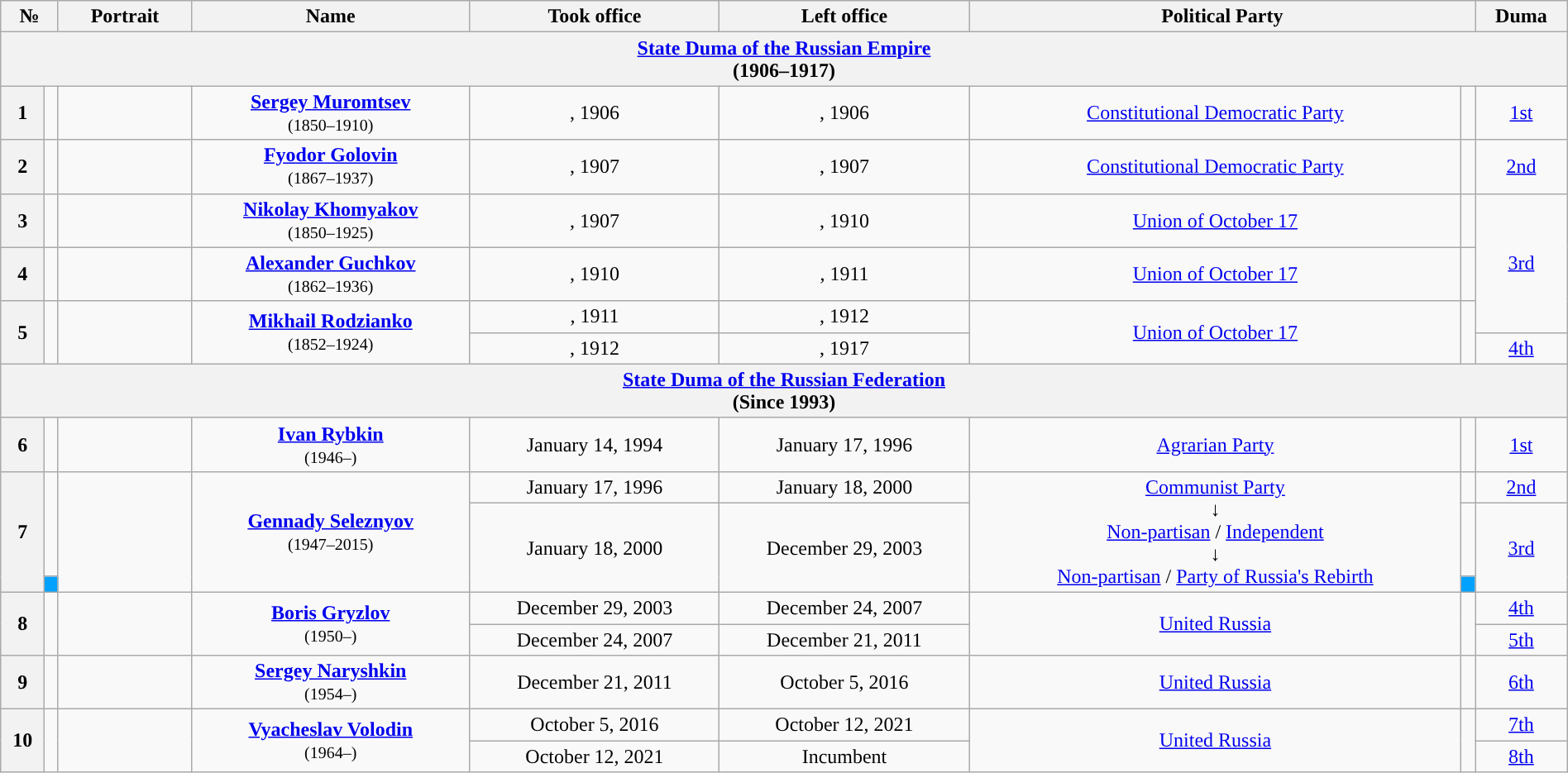<table class="wikitable" width="100%">
<tr>
<th colspan=2>№</th>
<th width="100px">Portrait</th>
<th>Name</th>
<th>Took office</th>
<th>Left office</th>
<th colspan=2>Political Party</th>
<th>Duma</th>
</tr>
<tr>
<th colspan=9><a href='#'>State Duma of the Russian Empire</a><br>(1906–1917)</th>
</tr>
<tr>
<th align=center>1</th>
<td align=center style="background: "></td>
<td align=center></td>
<td align=center><strong><a href='#'>Sergey Muromtsev</a></strong><br><small>(1850–1910)</small></td>
<td align=center>, 1906</td>
<td align=center>, 1906</td>
<td align=center><a href='#'>Constitutional Democratic Party</a></td>
<td align=center style="background: "></td>
<td align=center><a href='#'>1st</a></td>
</tr>
<tr>
<th align=center>2</th>
<td align=center style="background: "></td>
<td align=center></td>
<td align=center><strong><a href='#'>Fyodor Golovin</a></strong><br><small>(1867–1937)</small></td>
<td align=center>, 1907</td>
<td align=center>, 1907</td>
<td align=center><a href='#'>Constitutional Democratic Party</a></td>
<td align=center style="background: "></td>
<td align=center><a href='#'>2nd</a></td>
</tr>
<tr>
<th align=center>3</th>
<td align=center style="background: "></td>
<td align=center></td>
<td align=center><strong><a href='#'>Nikolay Khomyakov</a></strong><br><small>(1850–1925)</small></td>
<td align=center>, 1907</td>
<td align=center>, 1910</td>
<td align=center><a href='#'>Union of October 17</a></td>
<td align=center style="background: "></td>
<td align=center rowspan="3"><a href='#'>3rd</a></td>
</tr>
<tr>
<th align=center>4</th>
<td align=center style="background: "></td>
<td align=center></td>
<td align=center><strong><a href='#'>Alexander Guchkov</a></strong><br><small>(1862–1936)</small></td>
<td align=center>, 1910</td>
<td align=center>, 1911</td>
<td align=center><a href='#'>Union of October 17</a></td>
<td align=center style="background: "></td>
</tr>
<tr>
<th rowspan=2 align=center>5</th>
<td align=center rowspan="2" style="background: "></td>
<td align=center rowspan="2"></td>
<td align=center rowspan="2"><strong><a href='#'>Mikhail Rodzianko</a></strong><br><small>(1852–1924)</small></td>
<td align=center>, 1911</td>
<td align=center>, 1912</td>
<td align=center rowspan="2"><a href='#'>Union of October 17</a></td>
<td rowspan="2" align=center style="background: "></td>
</tr>
<tr>
<td align=center>, 1912</td>
<td align=center>, 1917</td>
<td align=center><a href='#'>4th</a></td>
</tr>
<tr>
<th colspan=9><a href='#'>State Duma of the Russian Federation</a><br>(Since 1993)</th>
</tr>
<tr>
<th align=center>6</th>
<td align=center style="background:"></td>
<td align=center></td>
<td align=center><strong><a href='#'>Ivan Rybkin</a></strong><br><small>(1946–)</small></td>
<td align=center>January 14, 1994</td>
<td align=center>January 17, 1996</td>
<td align=center><a href='#'>Agrarian Party</a></td>
<td align=center style="background:"></td>
<td align=center><a href='#'>1st</a></td>
</tr>
<tr>
<th align=center rowspan=3>7</th>
<td align=center rowspan=2 style="background: "></td>
<td align=center rowspan="3"></td>
<td align=center rowspan="3"><strong><a href='#'>Gennady Seleznyov</a></strong><br><small>(1947–2015)</small></td>
<td align=center>January 17, 1996</td>
<td align=center>January 18, 2000</td>
<td align=center rowspan=3><a href='#'>Communist Party</a><br>↓<br><a href='#'>Non-partisan</a> / <a href='#'>Independent</a><br>↓<br><a href='#'>Non-partisan</a> / <a href='#'>Party of Russia's Rebirth</a></td>
<td align=center style="background: "></td>
<td align=center><a href='#'>2nd</a></td>
</tr>
<tr>
<td align=center rowspan=2>January 18, 2000</td>
<td align=center rowspan=2>December 29, 2003</td>
<td align=center style="background: "></td>
<td align=center rowspan=2><a href='#'>3rd</a></td>
</tr>
<tr>
<td align=center style="background: #00A1FF;"></td>
<td align=center style="background: #00A1FF;"></td>
</tr>
<tr>
<th align=center rowspan=2>8</th>
<td align=center rowspan="2" style="background: "></td>
<td align=center rowspan="2"></td>
<td align=center rowspan="2"><strong><a href='#'>Boris Gryzlov</a></strong><br><small>(1950–)</small></td>
<td align=center>December 29, 2003</td>
<td align=center>December 24, 2007</td>
<td align=center rowspan="2"><a href='#'>United Russia</a></td>
<td align=center rowspan="2" style="background: "></td>
<td align=center><a href='#'>4th</a></td>
</tr>
<tr>
<td align=center>December 24, 2007</td>
<td align=center>December 21, 2011</td>
<td align=center><a href='#'>5th</a></td>
</tr>
<tr>
<th align=center>9</th>
<td align=center style="background: "></td>
<td align=center></td>
<td align=center><strong><a href='#'>Sergey Naryshkin</a></strong><br><small>(1954–)</small></td>
<td align=center>December 21, 2011</td>
<td align=center>October 5, 2016</td>
<td align=center><a href='#'>United Russia</a></td>
<td align=center style="background: "></td>
<td align=center><a href='#'>6th</a></td>
</tr>
<tr>
<th align=center rowspan=2>10</th>
<td align=center rowspan=2 style="background: "></td>
<td align=center rowspan=2></td>
<td align=center rowspan=2><strong><a href='#'>Vyacheslav Volodin</a></strong><br><small>(1964–)</small></td>
<td align=center>October 5, 2016</td>
<td align=center>October 12, 2021</td>
<td align=center rowspan=2><a href='#'>United Russia</a></td>
<td align=center rowspan=2 style="background: "></td>
<td align=center><a href='#'>7th</a></td>
</tr>
<tr>
<td align=center>October 12, 2021</td>
<td align=center>Incumbent</td>
<td align=center><a href='#'>8th</a></td>
</tr>
</table>
